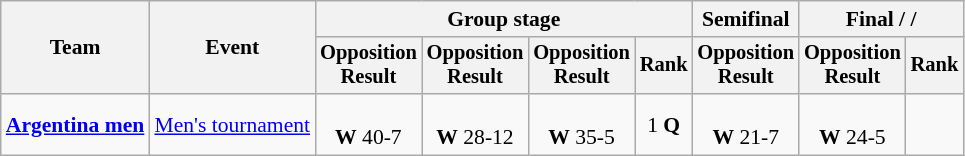<table class=wikitable style=font-size:90%;text-align:center>
<tr>
<th rowspan=2>Team</th>
<th rowspan=2>Event</th>
<th colspan=4>Group stage</th>
<th>Semifinal</th>
<th colspan=2>Final /  / </th>
</tr>
<tr style=font-size:95%>
<th>Opposition<br>Result</th>
<th>Opposition<br>Result</th>
<th>Opposition<br>Result</th>
<th>Rank</th>
<th>Opposition<br>Result</th>
<th>Opposition<br>Result</th>
<th>Rank</th>
</tr>
<tr>
<td align=left><strong><a href='#'>Argentina men</a></strong></td>
<td align=left><a href='#'>Men's tournament</a></td>
<td><br><strong>W</strong> 40-7</td>
<td><br><strong>W</strong> 28-12</td>
<td><br><strong>W</strong> 35-5</td>
<td>1 <strong>Q</strong></td>
<td><br><strong>W</strong> 21-7</td>
<td><br><strong>W</strong> 24-5</td>
<td></td>
</tr>
</table>
